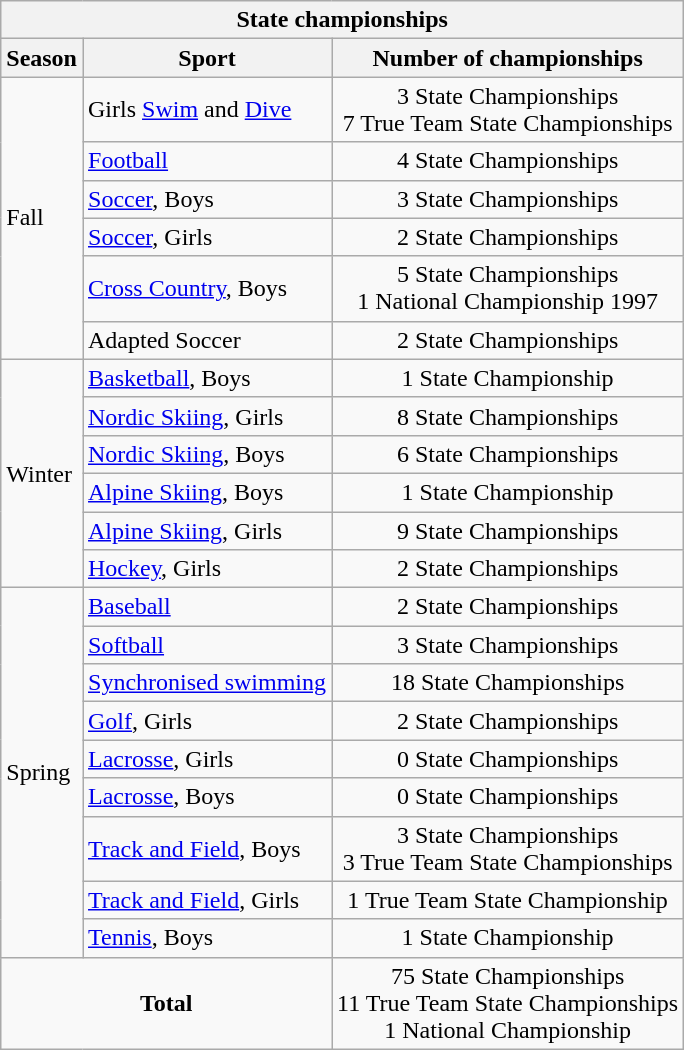<table class="wikitable">
<tr>
<th colspan="3">State championships</th>
</tr>
<tr>
<th>Season</th>
<th>Sport</th>
<th>Number of championships</th>
</tr>
<tr>
<td rowspan="6">Fall</td>
<td>Girls <a href='#'>Swim</a> and <a href='#'>Dive</a></td>
<td style="text-align:center;">3 State Championships<br>7 True Team State Championships</td>
</tr>
<tr>
<td><a href='#'>Football</a></td>
<td style="text-align:center;">4 State Championships</td>
</tr>
<tr>
<td><a href='#'>Soccer</a>, Boys</td>
<td style="text-align:center;">3 State Championships </td>
</tr>
<tr>
<td><a href='#'>Soccer</a>, Girls</td>
<td style="text-align:center;">2 State Championships</td>
</tr>
<tr>
<td><a href='#'>Cross Country</a>, Boys</td>
<td style="text-align:center;">5 State Championships<br>1 National Championship 1997 </td>
</tr>
<tr>
<td>Adapted Soccer</td>
<td style="text-align:center;">2 State Championships</td>
</tr>
<tr>
<td rowspan="6">Winter</td>
<td><a href='#'>Basketball</a>, Boys</td>
<td style="text-align:center;">1 State Championship</td>
</tr>
<tr>
<td><a href='#'>Nordic Skiing</a>, Girls</td>
<td style="text-align:center;">8 State Championships</td>
</tr>
<tr>
<td><a href='#'>Nordic Skiing</a>, Boys</td>
<td style="text-align:center;">6 State Championships</td>
</tr>
<tr>
<td><a href='#'>Alpine Skiing</a>, Boys</td>
<td style="text-align:center;">1 State Championship</td>
</tr>
<tr>
<td><a href='#'>Alpine Skiing</a>, Girls</td>
<td style="text-align:center;">9 State Championships</td>
</tr>
<tr>
<td><a href='#'>Hockey</a>, Girls</td>
<td style="text-align:center;">2 State Championships </td>
</tr>
<tr>
<td rowspan="9">Spring</td>
<td><a href='#'>Baseball</a></td>
<td style="text-align:center;">2 State Championships</td>
</tr>
<tr>
<td><a href='#'>Softball</a></td>
<td style="text-align:center;">3 State Championships</td>
</tr>
<tr>
<td><a href='#'>Synchronised swimming</a></td>
<td style="text-align:center;">18 State Championships</td>
</tr>
<tr>
<td><a href='#'>Golf</a>, Girls</td>
<td style="text-align:center;">2 State Championships</td>
</tr>
<tr>
<td><a href='#'>Lacrosse</a>, Girls</td>
<td style="text-align:center;">0 State Championships</td>
</tr>
<tr>
<td><a href='#'>Lacrosse</a>, Boys</td>
<td style="text-align:center;">0 State Championships</td>
</tr>
<tr>
<td><a href='#'>Track and Field</a>, Boys</td>
<td style="text-align:center;">3 State Championships<br>3 True Team State Championships</td>
</tr>
<tr>
<td><a href='#'>Track and Field</a>, Girls</td>
<td style="text-align:center;">1 True Team State Championship</td>
</tr>
<tr>
<td><a href='#'>Tennis</a>, Boys</td>
<td style="text-align:center;">1 State Championship</td>
</tr>
<tr>
<td style="text-align:center;" colspan="2"><strong>Total</strong></td>
<td style="text-align:center;">75 State Championships<br>11 True Team State Championships<br>1 National Championship</td>
</tr>
</table>
